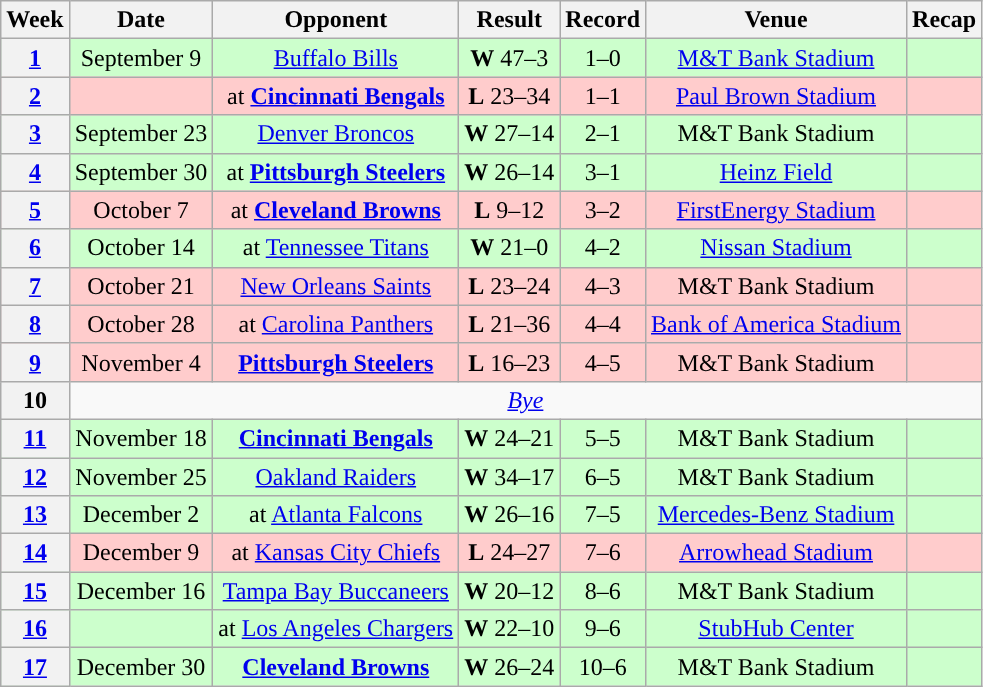<table class="wikitable" style="text-align:center">
<tr>
<th>Week</th>
<th>Date</th>
<th>Opponent</th>
<th>Result</th>
<th>Record</th>
<th>Venue</th>
<th>Recap</th>
</tr>
<tr style="background:#cfc">
<th><a href='#'>1</a></th>
<td>September 9</td>
<td><a href='#'>Buffalo Bills</a></td>
<td><strong>W</strong> 47–3</td>
<td>1–0</td>
<td><a href='#'>M&T Bank Stadium</a></td>
<td></td>
</tr>
<tr style="background:#fcc">
<th><a href='#'>2</a></th>
<td></td>
<td>at <strong><a href='#'>Cincinnati Bengals</a></strong></td>
<td><strong>L</strong> 23–34</td>
<td>1–1</td>
<td><a href='#'>Paul Brown Stadium</a></td>
<td></td>
</tr>
<tr style="background:#cfc">
<th><a href='#'>3</a></th>
<td>September 23</td>
<td><a href='#'>Denver Broncos</a></td>
<td><strong>W</strong> 27–14</td>
<td>2–1</td>
<td>M&T Bank Stadium</td>
<td></td>
</tr>
<tr style="background:#cfc">
<th><a href='#'>4</a></th>
<td>September 30</td>
<td>at <strong><a href='#'>Pittsburgh Steelers</a></strong></td>
<td><strong>W</strong> 26–14</td>
<td>3–1</td>
<td><a href='#'>Heinz Field</a></td>
<td></td>
</tr>
<tr style="background:#fcc">
<th><a href='#'>5</a></th>
<td>October 7</td>
<td>at <strong><a href='#'>Cleveland Browns</a></strong></td>
<td><strong>L</strong> 9–12 </td>
<td>3–2</td>
<td><a href='#'>FirstEnergy Stadium</a></td>
<td></td>
</tr>
<tr style="background:#cfc">
<th><a href='#'>6</a></th>
<td>October 14</td>
<td>at <a href='#'>Tennessee Titans</a></td>
<td><strong>W</strong> 21–0</td>
<td>4–2</td>
<td><a href='#'>Nissan Stadium</a></td>
<td></td>
</tr>
<tr style="background:#fcc">
<th><a href='#'>7</a></th>
<td>October 21</td>
<td><a href='#'>New Orleans Saints</a></td>
<td><strong>L</strong> 23–24</td>
<td>4–3</td>
<td>M&T Bank Stadium</td>
<td></td>
</tr>
<tr style="background:#fcc">
<th><a href='#'>8</a></th>
<td>October 28</td>
<td>at <a href='#'>Carolina Panthers</a></td>
<td><strong>L</strong> 21–36</td>
<td>4–4</td>
<td><a href='#'>Bank of America Stadium</a></td>
<td></td>
</tr>
<tr style="background:#fcc">
<th><a href='#'>9</a></th>
<td>November 4</td>
<td><strong><a href='#'>Pittsburgh Steelers</a></strong></td>
<td><strong>L</strong> 16–23</td>
<td>4–5</td>
<td>M&T Bank Stadium</td>
<td></td>
</tr>
<tr>
<th>10</th>
<td colspan="6"><em><a href='#'>Bye</a></em></td>
</tr>
<tr style="background:#cfc">
<th><a href='#'>11</a></th>
<td>November 18</td>
<td><strong><a href='#'>Cincinnati Bengals</a></strong></td>
<td><strong>W</strong> 24–21</td>
<td>5–5</td>
<td>M&T Bank Stadium</td>
<td></td>
</tr>
<tr style="background:#cfc">
<th><a href='#'>12</a></th>
<td>November 25</td>
<td><a href='#'>Oakland Raiders</a></td>
<td><strong>W</strong> 34–17</td>
<td>6–5</td>
<td>M&T Bank Stadium</td>
<td></td>
</tr>
<tr style="background:#cfc">
<th><a href='#'>13</a></th>
<td>December 2</td>
<td>at <a href='#'>Atlanta Falcons</a></td>
<td><strong>W</strong> 26–16</td>
<td>7–5</td>
<td><a href='#'>Mercedes-Benz Stadium</a></td>
<td></td>
</tr>
<tr style="background:#fcc">
<th><a href='#'>14</a></th>
<td>December 9</td>
<td>at <a href='#'>Kansas City Chiefs</a></td>
<td><strong>L</strong> 24–27 </td>
<td>7–6</td>
<td><a href='#'>Arrowhead Stadium</a></td>
<td></td>
</tr>
<tr style="background:#cfc">
<th><a href='#'>15</a></th>
<td>December 16</td>
<td><a href='#'>Tampa Bay Buccaneers</a></td>
<td><strong>W</strong> 20–12</td>
<td>8–6</td>
<td>M&T Bank Stadium</td>
<td></td>
</tr>
<tr style="background:#cfc">
<th><a href='#'>16</a></th>
<td></td>
<td>at <a href='#'>Los Angeles Chargers</a></td>
<td><strong>W</strong> 22–10</td>
<td>9–6</td>
<td><a href='#'>StubHub Center</a></td>
<td></td>
</tr>
<tr style="background:#cfc">
<th><a href='#'>17</a></th>
<td>December 30</td>
<td><strong><a href='#'>Cleveland Browns</a></strong></td>
<td><strong>W</strong> 26–24</td>
<td>10–6</td>
<td>M&T Bank Stadium</td>
<td></td>
</tr>
</table>
